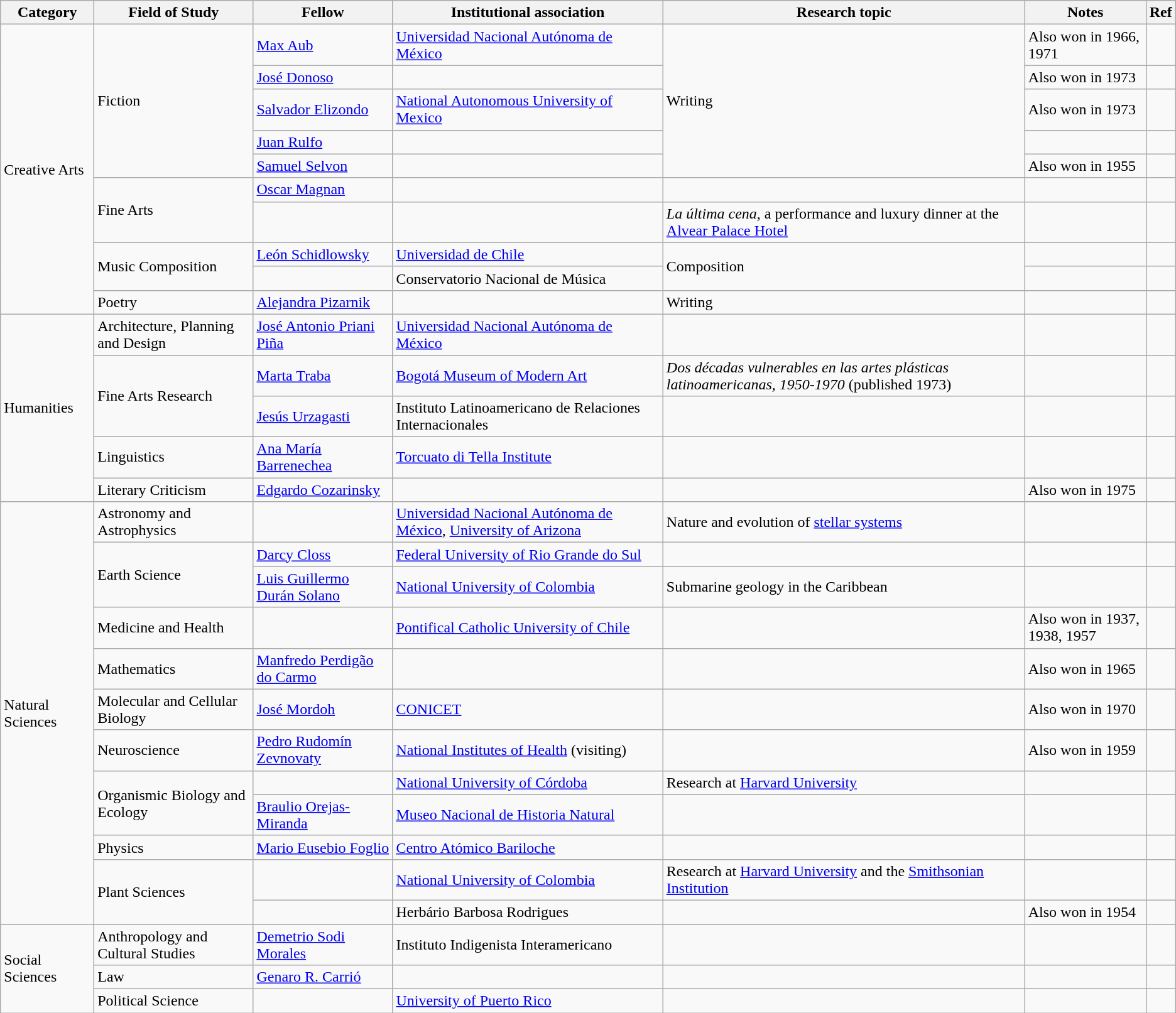<table class="wikitable sortable static-row-numbers static-row-header-text">
<tr>
<th>Category</th>
<th>Field of Study</th>
<th>Fellow</th>
<th>Institutional association </th>
<th>Research topic</th>
<th>Notes</th>
<th class="unsortable">Ref</th>
</tr>
<tr>
<td rowspan="10">Creative Arts</td>
<td rowspan="5">Fiction</td>
<td><a href='#'>Max Aub</a></td>
<td><a href='#'>Universidad Nacional Autónoma de México</a></td>
<td rowspan="5">Writing</td>
<td>Also won in 1966, 1971</td>
<td></td>
</tr>
<tr>
<td><a href='#'>José Donoso</a></td>
<td></td>
<td>Also won in 1973</td>
<td></td>
</tr>
<tr>
<td><a href='#'>Salvador Elizondo</a></td>
<td><a href='#'>National Autonomous University of Mexico</a></td>
<td>Also won in 1973</td>
<td></td>
</tr>
<tr>
<td><a href='#'>Juan Rulfo</a></td>
<td></td>
<td></td>
<td></td>
</tr>
<tr>
<td><a href='#'>Samuel Selvon</a></td>
<td></td>
<td>Also won in 1955</td>
<td></td>
</tr>
<tr>
<td rowspan="2">Fine Arts</td>
<td><a href='#'>Oscar Magnan</a></td>
<td></td>
<td></td>
<td></td>
<td></td>
</tr>
<tr>
<td></td>
<td></td>
<td><em>La última cena</em>, a performance and luxury dinner at the <a href='#'>Alvear Palace Hotel</a></td>
<td></td>
<td></td>
</tr>
<tr>
<td rowspan="2">Music Composition</td>
<td><a href='#'>León Schidlowsky</a></td>
<td><a href='#'>Universidad de Chile</a></td>
<td rowspan="2">Composition</td>
<td></td>
<td></td>
</tr>
<tr>
<td></td>
<td>Conservatorio Nacional de Música</td>
<td></td>
<td></td>
</tr>
<tr>
<td>Poetry</td>
<td><a href='#'>Alejandra Pizarnik</a></td>
<td></td>
<td>Writing</td>
<td></td>
<td></td>
</tr>
<tr>
<td rowspan="5">Humanities</td>
<td>Architecture, Planning and Design</td>
<td><a href='#'>José Antonio Priani Piña</a></td>
<td><a href='#'>Universidad Nacional Autónoma de México</a></td>
<td></td>
<td></td>
<td></td>
</tr>
<tr>
<td rowspan="2">Fine Arts Research</td>
<td><a href='#'>Marta Traba</a></td>
<td><a href='#'>Bogotá Museum of Modern Art</a></td>
<td><em>Dos décadas vulnerables en las artes plásticas latinoamericanas, 1950-1970</em> (published 1973)</td>
<td></td>
<td></td>
</tr>
<tr>
<td><a href='#'>Jesús Urzagasti</a></td>
<td>Instituto Latinoamericano de Relaciones Internacionales</td>
<td></td>
<td></td>
<td></td>
</tr>
<tr>
<td>Linguistics</td>
<td><a href='#'>Ana María Barrenechea</a></td>
<td><a href='#'>Torcuato di Tella Institute</a></td>
<td></td>
<td></td>
<td></td>
</tr>
<tr>
<td>Literary Criticism</td>
<td><a href='#'>Edgardo Cozarinsky</a></td>
<td></td>
<td></td>
<td>Also won in 1975</td>
<td></td>
</tr>
<tr>
<td rowspan="12">Natural Sciences</td>
<td>Astronomy and Astrophysics</td>
<td></td>
<td><a href='#'>Universidad Nacional Autónoma de México</a>, <a href='#'>University of Arizona</a></td>
<td>Nature and evolution of <a href='#'>stellar systems</a></td>
<td></td>
<td></td>
</tr>
<tr>
<td rowspan="2">Earth Science</td>
<td><a href='#'>Darcy Closs</a></td>
<td><a href='#'>Federal University of Rio Grande do Sul</a></td>
<td></td>
<td></td>
<td></td>
</tr>
<tr>
<td><a href='#'>Luis Guillermo Durán Solano</a></td>
<td><a href='#'>National University of Colombia</a></td>
<td>Submarine geology in the Caribbean</td>
<td></td>
<td></td>
</tr>
<tr>
<td>Medicine and Health</td>
<td></td>
<td><a href='#'>Pontifical Catholic University of Chile</a></td>
<td></td>
<td>Also won in 1937, 1938, 1957</td>
<td></td>
</tr>
<tr>
<td>Mathematics</td>
<td><a href='#'>Manfredo Perdigão do Carmo</a></td>
<td></td>
<td></td>
<td>Also won in 1965</td>
<td></td>
</tr>
<tr>
<td>Molecular and Cellular Biology</td>
<td><a href='#'>José Mordoh</a></td>
<td><a href='#'>CONICET</a></td>
<td></td>
<td>Also won in 1970</td>
<td></td>
</tr>
<tr>
<td>Neuroscience</td>
<td><a href='#'>Pedro Rudomín Zevnovaty</a></td>
<td><a href='#'>National Institutes of Health</a> (visiting)</td>
<td></td>
<td>Also won in 1959</td>
<td></td>
</tr>
<tr>
<td rowspan="2">Organismic Biology and Ecology</td>
<td></td>
<td><a href='#'>National University of Córdoba</a></td>
<td>Research at <a href='#'>Harvard University</a></td>
<td></td>
<td></td>
</tr>
<tr>
<td><a href='#'>Braulio Orejas-Miranda</a></td>
<td><a href='#'>Museo Nacional de Historia Natural</a></td>
<td></td>
<td></td>
<td></td>
</tr>
<tr>
<td>Physics</td>
<td><a href='#'>Mario Eusebio Foglio</a></td>
<td><a href='#'>Centro Atómico Bariloche</a></td>
<td></td>
<td></td>
<td></td>
</tr>
<tr>
<td rowspan="2">Plant Sciences</td>
<td></td>
<td><a href='#'>National University of Colombia</a></td>
<td>Research at <a href='#'>Harvard University</a> and the <a href='#'>Smithsonian Institution</a></td>
<td></td>
<td></td>
</tr>
<tr>
<td></td>
<td>Herbário Barbosa Rodrigues</td>
<td></td>
<td>Also won in 1954</td>
<td></td>
</tr>
<tr>
<td rowspan="3">Social Sciences</td>
<td>Anthropology and Cultural Studies</td>
<td><a href='#'>Demetrio Sodi Morales</a></td>
<td>Instituto Indigenista Interamericano</td>
<td></td>
<td></td>
<td></td>
</tr>
<tr>
<td>Law</td>
<td><a href='#'>Genaro R. Carrió</a></td>
<td></td>
<td></td>
<td></td>
<td></td>
</tr>
<tr>
<td>Political Science</td>
<td></td>
<td><a href='#'>University of Puerto Rico</a></td>
<td></td>
<td></td>
<td></td>
</tr>
</table>
